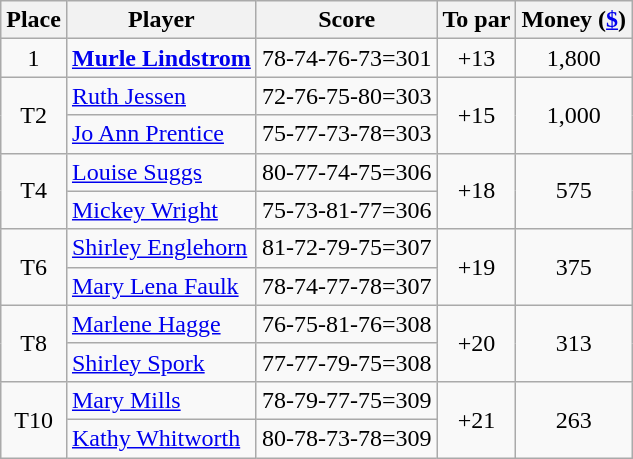<table class="wikitable">
<tr>
<th>Place</th>
<th>Player</th>
<th>Score</th>
<th>To par</th>
<th>Money (<a href='#'>$</a>)</th>
</tr>
<tr>
<td align=center>1</td>
<td> <strong><a href='#'>Murle Lindstrom</a></strong></td>
<td>78-74-76-73=301</td>
<td align=center>+13</td>
<td align=center>1,800</td>
</tr>
<tr>
<td align=center rowspan=2>T2</td>
<td> <a href='#'>Ruth Jessen</a></td>
<td>72-76-75-80=303</td>
<td align=center rowspan=2>+15</td>
<td align=center rowspan=2>1,000</td>
</tr>
<tr>
<td> <a href='#'>Jo Ann Prentice</a></td>
<td>75-77-73-78=303</td>
</tr>
<tr>
<td align=center rowspan=2>T4</td>
<td> <a href='#'>Louise Suggs</a></td>
<td>80-77-74-75=306</td>
<td align=center rowspan=2>+18</td>
<td align=center rowspan=2>575</td>
</tr>
<tr>
<td> <a href='#'>Mickey Wright</a></td>
<td>75-73-81-77=306</td>
</tr>
<tr>
<td align=center rowspan=2>T6</td>
<td> <a href='#'>Shirley Englehorn</a></td>
<td>81-72-79-75=307</td>
<td align=center rowspan=2>+19</td>
<td align=center rowspan=2>375</td>
</tr>
<tr>
<td> <a href='#'>Mary Lena Faulk</a></td>
<td>78-74-77-78=307</td>
</tr>
<tr>
<td align=center rowspan=2>T8</td>
<td> <a href='#'>Marlene Hagge</a></td>
<td>76-75-81-76=308</td>
<td align=center rowspan=2>+20</td>
<td align=center rowspan=2>313</td>
</tr>
<tr>
<td> <a href='#'>Shirley Spork</a></td>
<td>77-77-79-75=308</td>
</tr>
<tr>
<td align=center rowspan=2>T10</td>
<td> <a href='#'>Mary Mills</a></td>
<td>78-79-77-75=309</td>
<td align=center rowspan=2>+21</td>
<td align=center rowspan=2>263</td>
</tr>
<tr>
<td> <a href='#'>Kathy Whitworth</a></td>
<td>80-78-73-78=309</td>
</tr>
</table>
